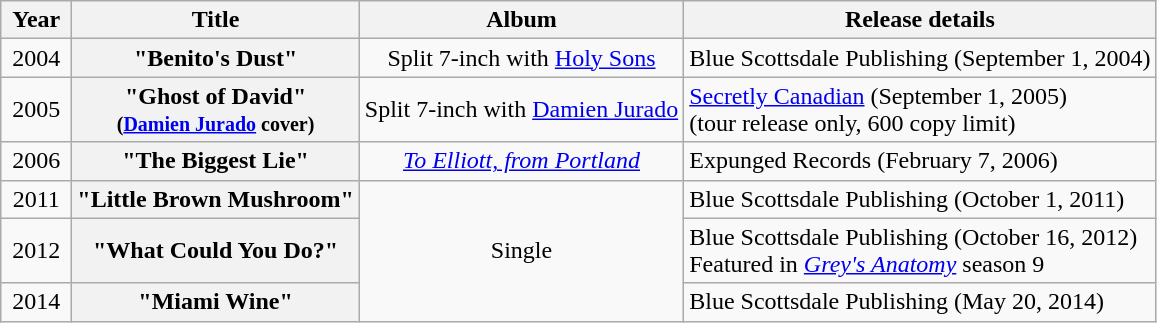<table class="wikitable plainrowheaders" style="text-align:center;">
<tr>
<th scope="col" style="width:2.5em;">Year</th>
<th scope="col">Title</th>
<th scope="col">Album</th>
<th scope="col">Release details</th>
</tr>
<tr>
<td>2004</td>
<th scope="row">"Benito's Dust"</th>
<td>Split 7-inch with <a href='#'>Holy Sons</a></td>
<td align=left>Blue Scottsdale Publishing (September 1, 2004)</td>
</tr>
<tr>
<td>2005</td>
<th scope="row">"Ghost of David"<br><small>(<a href='#'>Damien Jurado</a> cover)</small></th>
<td>Split 7-inch with <a href='#'>Damien Jurado</a></td>
<td align=left><a href='#'>Secretly Canadian</a> (September 1, 2005)<br>(tour release only, 600 copy limit)</td>
</tr>
<tr>
<td>2006</td>
<th scope="row">"The Biggest Lie"</th>
<td><em><a href='#'>To Elliott, from Portland</a></em></td>
<td align=left>Expunged Records (February 7, 2006)</td>
</tr>
<tr>
<td>2011</td>
<th scope="row">"Little Brown Mushroom"</th>
<td rowspan="3">Single</td>
<td align=left>Blue Scottsdale Publishing (October 1, 2011)</td>
</tr>
<tr>
<td>2012</td>
<th scope="row">"What Could You Do?"</th>
<td align=left>Blue Scottsdale Publishing (October 16, 2012)<br>Featured in <em><a href='#'>Grey's Anatomy</a></em> season 9</td>
</tr>
<tr>
<td>2014</td>
<th scope="row">"Miami Wine"</th>
<td align=left>Blue Scottsdale Publishing (May 20, 2014)<br></td>
</tr>
</table>
